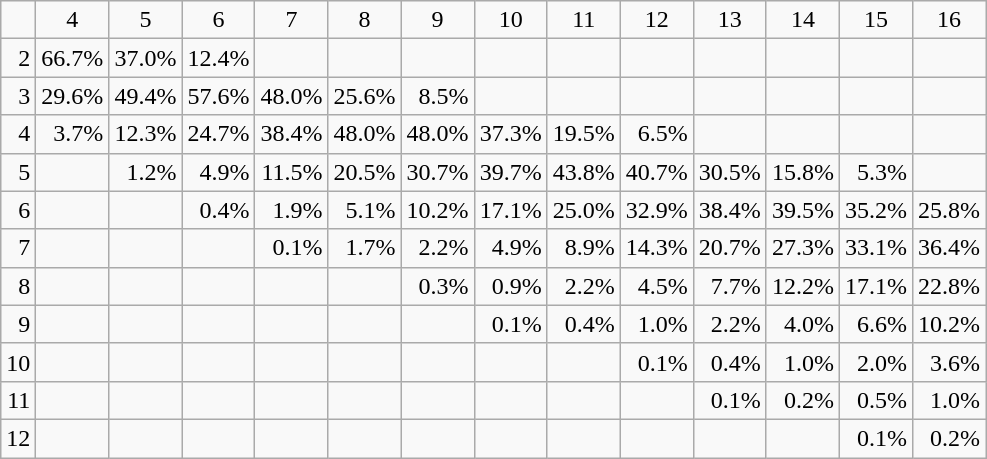<table class="wikitable" style="text-align:right">
<tr>
<td></td>
<td align="center">4</td>
<td align="center">5</td>
<td align="center">6</td>
<td align="center">7</td>
<td align="center">8</td>
<td align="center">9</td>
<td align="center">10</td>
<td align="center">11</td>
<td align="center">12</td>
<td align="center">13</td>
<td align="center">14</td>
<td align="center">15</td>
<td align="center">16</td>
</tr>
<tr>
<td>2</td>
<td>66.7%</td>
<td>37.0%</td>
<td>12.4%</td>
<td></td>
<td></td>
<td></td>
<td></td>
<td></td>
<td></td>
<td></td>
<td></td>
<td></td>
<td></td>
</tr>
<tr>
<td>3</td>
<td>29.6%</td>
<td>49.4%</td>
<td>57.6%</td>
<td>48.0%</td>
<td>25.6%</td>
<td>8.5%</td>
<td></td>
<td></td>
<td></td>
<td></td>
<td></td>
<td></td>
<td></td>
</tr>
<tr>
<td>4</td>
<td>3.7%</td>
<td>12.3%</td>
<td>24.7%</td>
<td>38.4%</td>
<td>48.0%</td>
<td>48.0%</td>
<td>37.3%</td>
<td>19.5%</td>
<td>6.5%</td>
<td></td>
<td></td>
<td></td>
<td></td>
</tr>
<tr>
<td>5</td>
<td></td>
<td>1.2%</td>
<td>4.9%</td>
<td>11.5%</td>
<td>20.5%</td>
<td>30.7%</td>
<td>39.7%</td>
<td>43.8%</td>
<td>40.7%</td>
<td>30.5%</td>
<td>15.8%</td>
<td>5.3%</td>
<td></td>
</tr>
<tr>
<td>6</td>
<td></td>
<td></td>
<td>0.4%</td>
<td>1.9%</td>
<td>5.1%</td>
<td>10.2%</td>
<td>17.1%</td>
<td>25.0%</td>
<td>32.9%</td>
<td>38.4%</td>
<td>39.5%</td>
<td>35.2%</td>
<td>25.8%</td>
</tr>
<tr>
<td>7</td>
<td></td>
<td></td>
<td></td>
<td>0.1%</td>
<td>1.7%</td>
<td>2.2%</td>
<td>4.9%</td>
<td>8.9%</td>
<td>14.3%</td>
<td>20.7%</td>
<td>27.3%</td>
<td>33.1%</td>
<td>36.4%</td>
</tr>
<tr>
<td>8</td>
<td></td>
<td></td>
<td></td>
<td></td>
<td></td>
<td>0.3%</td>
<td>0.9%</td>
<td>2.2%</td>
<td>4.5%</td>
<td>7.7%</td>
<td>12.2%</td>
<td>17.1%</td>
<td>22.8%</td>
</tr>
<tr>
<td>9</td>
<td></td>
<td></td>
<td></td>
<td></td>
<td></td>
<td></td>
<td>0.1%</td>
<td>0.4%</td>
<td>1.0%</td>
<td>2.2%</td>
<td>4.0%</td>
<td>6.6%</td>
<td>10.2%</td>
</tr>
<tr>
<td>10</td>
<td></td>
<td></td>
<td></td>
<td></td>
<td></td>
<td></td>
<td></td>
<td></td>
<td>0.1%</td>
<td>0.4%</td>
<td>1.0%</td>
<td>2.0%</td>
<td>3.6%</td>
</tr>
<tr>
<td>11</td>
<td></td>
<td></td>
<td></td>
<td></td>
<td></td>
<td></td>
<td></td>
<td></td>
<td></td>
<td>0.1%</td>
<td>0.2%</td>
<td>0.5%</td>
<td>1.0%</td>
</tr>
<tr>
<td>12</td>
<td></td>
<td></td>
<td></td>
<td></td>
<td></td>
<td></td>
<td></td>
<td></td>
<td></td>
<td></td>
<td></td>
<td>0.1%</td>
<td>0.2%</td>
</tr>
</table>
